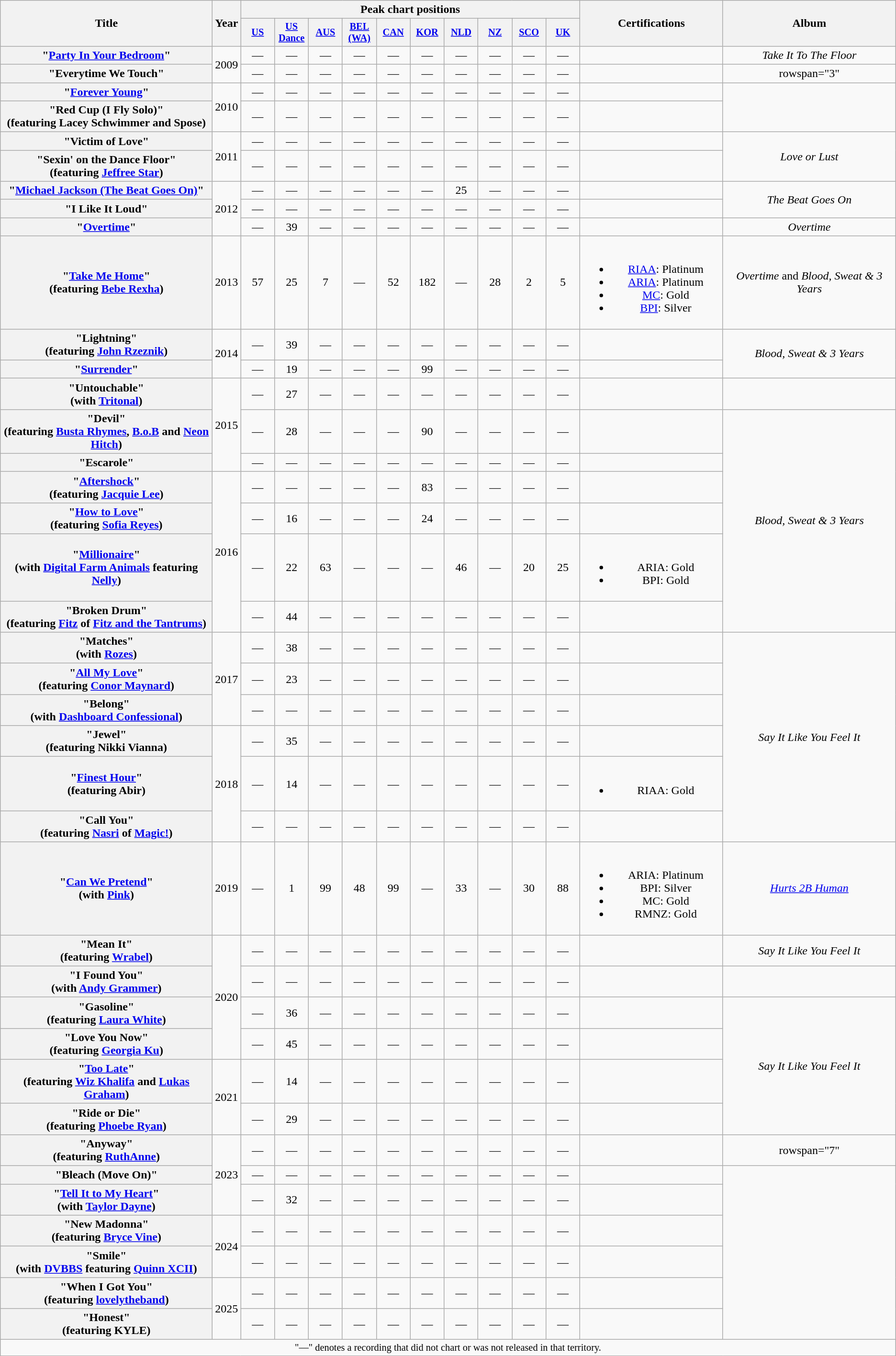<table class="wikitable plainrowheaders" style="text-align:center;">
<tr>
<th scope="col" rowspan="2" style="width:18em;">Title</th>
<th scope="col" rowspan="2">Year</th>
<th scope="col" colspan="10">Peak chart positions</th>
<th scope="col" rowspan="2" style="width:12em;">Certifications</th>
<th scope="col" rowspan="2">Album</th>
</tr>
<tr>
<th scope="col" style="width:3em;font-size:85%;"><a href='#'>US</a><br></th>
<th scope="col" style="width:3em;font-size:85%;"><a href='#'>US<br>Dance</a><br></th>
<th scope="col" style="width:3em;font-size:85%;"><a href='#'>AUS</a><br></th>
<th scope="col" style="width:3em;font-size:85%;"><a href='#'>BEL<br>(WA)</a><br></th>
<th scope="col" style="width:3em;font-size:85%;"><a href='#'>CAN</a><br></th>
<th scope="col" style="width:3em;font-size:85%;"><a href='#'>KOR</a><br></th>
<th scope="col" style="width:3em;font-size:85%;"><a href='#'>NLD</a><br></th>
<th scope="col" style="width:3em;font-size:85%;"><a href='#'>NZ</a><br></th>
<th scope="col" style="width:3em;font-size:85%;"><a href='#'>SCO</a><br></th>
<th scope="col" style="width:3em;font-size:85%;"><a href='#'>UK</a><br></th>
</tr>
<tr>
<th scope="row">"<a href='#'>Party In Your Bedroom</a>"</th>
<td rowspan="2">2009</td>
<td>—</td>
<td>—</td>
<td>—</td>
<td>—</td>
<td>—</td>
<td>—</td>
<td>—</td>
<td>—</td>
<td>—</td>
<td>—</td>
<td></td>
<td><em>Take It To The Floor</em></td>
</tr>
<tr>
<th scope="row">"Everytime We Touch"</th>
<td>—</td>
<td>—</td>
<td>—</td>
<td>—</td>
<td>—</td>
<td>—</td>
<td>—</td>
<td>—</td>
<td>—</td>
<td>—</td>
<td></td>
<td>rowspan="3" </td>
</tr>
<tr>
<th scope="row">"<a href='#'>Forever Young</a>"</th>
<td rowspan="2">2010</td>
<td>—</td>
<td>—</td>
<td>—</td>
<td>—</td>
<td>—</td>
<td>—</td>
<td>—</td>
<td>—</td>
<td>—</td>
<td>—</td>
<td></td>
</tr>
<tr>
<th scope="row">"Red Cup (I Fly Solo)"<br><span>(featuring Lacey Schwimmer and Spose)</span></th>
<td>—</td>
<td>—</td>
<td>—</td>
<td>—</td>
<td>—</td>
<td>—</td>
<td>—</td>
<td>—</td>
<td>—</td>
<td>—</td>
<td></td>
</tr>
<tr>
<th scope="row">"Victim of Love"</th>
<td rowspan="2">2011</td>
<td>—</td>
<td>—</td>
<td>—</td>
<td>—</td>
<td>—</td>
<td>—</td>
<td>—</td>
<td>—</td>
<td>—</td>
<td>—</td>
<td></td>
<td rowspan="2"><em>Love or Lust</em></td>
</tr>
<tr>
<th scope="row">"Sexin' on the Dance Floor"<br><span>(featuring <a href='#'>Jeffree Star</a>)</span></th>
<td>—</td>
<td>—</td>
<td>—</td>
<td>—</td>
<td>—</td>
<td>—</td>
<td>—</td>
<td>—</td>
<td>—</td>
<td>—</td>
<td></td>
</tr>
<tr>
<th scope="row">"<a href='#'>Michael Jackson (The Beat Goes On)</a>"</th>
<td rowspan="3">2012</td>
<td>—</td>
<td>—</td>
<td>—</td>
<td>—</td>
<td>—</td>
<td>—</td>
<td>25</td>
<td>—</td>
<td>—</td>
<td>—</td>
<td></td>
<td rowspan="2"><em>The Beat Goes On</em></td>
</tr>
<tr>
<th scope="row">"I Like It Loud"</th>
<td>—</td>
<td>—</td>
<td>—</td>
<td>—</td>
<td>—</td>
<td>—</td>
<td>—</td>
<td>—</td>
<td>—</td>
<td>—</td>
</tr>
<tr>
<th scope="row">"<a href='#'>Overtime</a>"</th>
<td>—</td>
<td>39</td>
<td>—</td>
<td>—</td>
<td>—</td>
<td>—</td>
<td>—</td>
<td>—</td>
<td>—</td>
<td>—</td>
<td></td>
<td><em>Overtime</em></td>
</tr>
<tr>
<th scope="row">"<a href='#'>Take Me Home</a>"<br><span>(featuring <a href='#'>Bebe Rexha</a>)</span></th>
<td>2013</td>
<td>57</td>
<td>25</td>
<td>7</td>
<td>—</td>
<td>52</td>
<td>182</td>
<td>—</td>
<td>28</td>
<td>2</td>
<td>5</td>
<td><br><ul><li><a href='#'>RIAA</a>: Platinum</li><li><a href='#'>ARIA</a>: Platinum</li><li><a href='#'>MC</a>: Gold</li><li><a href='#'>BPI</a>: Silver</li></ul></td>
<td><em>Overtime</em> and <em>Blood, Sweat & 3 Years</em></td>
</tr>
<tr>
<th scope="row">"Lightning"<br><span>(featuring <a href='#'>John Rzeznik</a>)</span></th>
<td rowspan="2">2014</td>
<td>—</td>
<td>39</td>
<td>—</td>
<td>—</td>
<td>—</td>
<td>—</td>
<td>—</td>
<td>—</td>
<td>—</td>
<td>—</td>
<td></td>
<td rowspan="2"><em>Blood, Sweat & 3 Years</em></td>
</tr>
<tr>
<th scope="row">"<a href='#'>Surrender</a>"</th>
<td>—</td>
<td>19</td>
<td>—</td>
<td>—</td>
<td>—</td>
<td>99</td>
<td>—</td>
<td>—</td>
<td>—</td>
<td>—</td>
<td></td>
</tr>
<tr>
<th scope="row">"Untouchable"<br><span>(with <a href='#'>Tritonal</a>)</span></th>
<td rowspan="3">2015</td>
<td>—</td>
<td>27</td>
<td>—</td>
<td>—</td>
<td>—</td>
<td>—</td>
<td>—</td>
<td>—</td>
<td>—</td>
<td>—</td>
<td></td>
<td></td>
</tr>
<tr>
<th scope="row">"Devil"<br><span>(featuring <a href='#'>Busta Rhymes</a>, <a href='#'>B.o.B</a> and <a href='#'>Neon Hitch</a>)</span></th>
<td>—</td>
<td>28</td>
<td>—</td>
<td>—</td>
<td>—</td>
<td>90</td>
<td>—</td>
<td>—</td>
<td>—</td>
<td>—</td>
<td></td>
<td rowspan="6"><em>Blood, Sweat & 3 Years</em></td>
</tr>
<tr>
<th scope="row">"Escarole"</th>
<td>—</td>
<td>—</td>
<td>—</td>
<td>—</td>
<td>—</td>
<td>—</td>
<td>—</td>
<td>—</td>
<td>—</td>
<td>—</td>
<td></td>
</tr>
<tr>
<th scope="row">"<a href='#'>Aftershock</a>"<br><span>(featuring <a href='#'>Jacquie Lee</a>)</span></th>
<td rowspan="4">2016</td>
<td>—</td>
<td>—</td>
<td>—</td>
<td>—</td>
<td>—</td>
<td>83</td>
<td>—</td>
<td>—</td>
<td>—</td>
<td>—</td>
<td></td>
</tr>
<tr>
<th scope="row">"<a href='#'>How to Love</a>"<br><span>(featuring <a href='#'>Sofia Reyes</a>)</span></th>
<td>—</td>
<td>16</td>
<td>—</td>
<td>—</td>
<td>—</td>
<td>24</td>
<td>—</td>
<td>—</td>
<td>—</td>
<td>—</td>
<td></td>
</tr>
<tr>
<th scope="row">"<a href='#'>Millionaire</a>"<br><span>(with <a href='#'>Digital Farm Animals</a> featuring <a href='#'>Nelly</a>)</span></th>
<td>—</td>
<td>22</td>
<td>63</td>
<td>—</td>
<td>—</td>
<td>—</td>
<td>46</td>
<td>—</td>
<td>20</td>
<td>25</td>
<td><br><ul><li>ARIA: Gold</li><li>BPI: Gold</li></ul></td>
</tr>
<tr>
<th scope="row">"Broken Drum"<br><span>(featuring <a href='#'>Fitz</a> of <a href='#'>Fitz and the Tantrums</a>)</span></th>
<td>—</td>
<td>44</td>
<td>—</td>
<td>—</td>
<td>—</td>
<td>—</td>
<td>—</td>
<td>—</td>
<td>—</td>
<td>—</td>
<td></td>
</tr>
<tr>
<th scope="row">"Matches"<br><span>(with <a href='#'>Rozes</a>)</span></th>
<td rowspan="3">2017</td>
<td>—</td>
<td>38</td>
<td>—</td>
<td>—</td>
<td>—</td>
<td>—</td>
<td>—</td>
<td>—</td>
<td>—</td>
<td>—</td>
<td></td>
<td rowspan="6"><em>Say It Like You Feel It</em></td>
</tr>
<tr>
<th scope="row">"<a href='#'>All My Love</a>"<br><span>(featuring <a href='#'>Conor Maynard</a>)</span></th>
<td>—</td>
<td>23</td>
<td>—</td>
<td>—</td>
<td>—</td>
<td>—</td>
<td>—</td>
<td>—</td>
<td>—</td>
<td>—</td>
<td></td>
</tr>
<tr>
<th scope="row">"Belong"<br><span>(with <a href='#'>Dashboard Confessional</a>)</span></th>
<td>—</td>
<td>—</td>
<td>—</td>
<td>—</td>
<td>—</td>
<td>—</td>
<td>—</td>
<td>—</td>
<td>—</td>
<td>—</td>
<td></td>
</tr>
<tr>
<th scope="row">"Jewel"<br><span>(featuring Nikki Vianna)</span></th>
<td rowspan="3">2018</td>
<td>—</td>
<td>35</td>
<td>—</td>
<td>—</td>
<td>—</td>
<td>—</td>
<td>—</td>
<td>—</td>
<td>—</td>
<td>—</td>
<td></td>
</tr>
<tr>
<th scope="row">"<a href='#'>Finest Hour</a>"<br><span>(featuring Abir)</span></th>
<td>—</td>
<td>14</td>
<td>—</td>
<td>—</td>
<td>—</td>
<td>—</td>
<td>—</td>
<td>—</td>
<td>—</td>
<td>—</td>
<td><br><ul><li>RIAA: Gold</li></ul></td>
</tr>
<tr>
<th scope="row">"Call You"<br><span>(featuring <a href='#'>Nasri</a> of <a href='#'>Magic!</a>)</span></th>
<td>—</td>
<td>—</td>
<td>—</td>
<td>—</td>
<td>—</td>
<td>—</td>
<td>—</td>
<td>—</td>
<td>—</td>
<td>—</td>
<td></td>
</tr>
<tr>
<th scope="row">"<a href='#'>Can We Pretend</a>"<br><span>(with <a href='#'>Pink</a>)</span></th>
<td>2019</td>
<td>—</td>
<td>1</td>
<td>99</td>
<td>48</td>
<td>99</td>
<td>—</td>
<td>33</td>
<td>—</td>
<td>30</td>
<td>88</td>
<td><br><ul><li>ARIA: Platinum</li><li>BPI: Silver</li><li>MC: Gold</li><li>RMNZ: Gold</li></ul></td>
<td><em><a href='#'>Hurts 2B Human</a></em></td>
</tr>
<tr>
<th scope="row">"Mean It" <br><span>(featuring <a href='#'>Wrabel</a>)</span></th>
<td rowspan="4">2020</td>
<td>—</td>
<td>—</td>
<td>—</td>
<td>—</td>
<td>—</td>
<td>—</td>
<td>—</td>
<td>—</td>
<td>—</td>
<td>—</td>
<td></td>
<td><em>Say It Like You Feel It</em></td>
</tr>
<tr>
<th scope="row">"I Found You" <br><span>(with <a href='#'>Andy Grammer</a>)</span></th>
<td>—</td>
<td>—</td>
<td>—</td>
<td>—</td>
<td>—</td>
<td>—</td>
<td>—</td>
<td>—</td>
<td>—</td>
<td>—</td>
<td></td>
<td></td>
</tr>
<tr>
<th scope="row">"Gasoline" <br><span>(featuring <a href='#'>Laura White</a>)</span></th>
<td>—</td>
<td>36</td>
<td>—</td>
<td>—</td>
<td>—</td>
<td>—</td>
<td>—</td>
<td>—</td>
<td>—</td>
<td>—</td>
<td></td>
<td rowspan="4"><em>Say It Like You Feel It</em></td>
</tr>
<tr>
<th scope="row">"Love You Now" <br><span>(featuring <a href='#'>Georgia Ku</a>)</span></th>
<td>—</td>
<td>45</td>
<td>—</td>
<td>—</td>
<td>—</td>
<td>—</td>
<td>—</td>
<td>—</td>
<td>—</td>
<td>—</td>
</tr>
<tr>
<th scope="row">"<a href='#'>Too Late</a>" <br><span>(featuring <a href='#'>Wiz Khalifa</a> and <a href='#'>Lukas Graham</a>)</span></th>
<td rowspan="2">2021</td>
<td>—</td>
<td>14</td>
<td>—</td>
<td>—</td>
<td>—</td>
<td>—</td>
<td>—</td>
<td>—</td>
<td>—</td>
<td>—</td>
<td></td>
</tr>
<tr>
<th scope="row">"Ride or Die" <br><span>(featuring <a href='#'>Phoebe Ryan</a>)</span></th>
<td>—</td>
<td>29</td>
<td>—</td>
<td>—</td>
<td>—</td>
<td>—</td>
<td>—</td>
<td>—</td>
<td>—</td>
<td>—</td>
<td></td>
</tr>
<tr>
<th scope="row">"Anyway" <br><span>(featuring <a href='#'>RuthAnne</a>)</span></th>
<td rowspan="3">2023</td>
<td>—</td>
<td>—</td>
<td>—</td>
<td>—</td>
<td>—</td>
<td>—</td>
<td>—</td>
<td>—</td>
<td>—</td>
<td>—</td>
<td></td>
<td>rowspan="7" </td>
</tr>
<tr>
<th scope="row">"Bleach (Move On)"</th>
<td>—</td>
<td>—</td>
<td>—</td>
<td>—</td>
<td>—</td>
<td>—</td>
<td>—</td>
<td>—</td>
<td>—</td>
<td>—</td>
<td></td>
</tr>
<tr>
<th scope="row">"<a href='#'>Tell It to My Heart</a>" <br><span>(with <a href='#'>Taylor Dayne</a>)</span></th>
<td>—</td>
<td>32</td>
<td>—</td>
<td>—</td>
<td>—</td>
<td>—</td>
<td>—</td>
<td>—</td>
<td>—</td>
<td>—</td>
<td></td>
</tr>
<tr>
<th scope="row">"New Madonna" <br><span>(featuring <a href='#'>Bryce Vine</a>)</span></th>
<td rowspan="2">2024</td>
<td>—</td>
<td>—</td>
<td>—</td>
<td>—</td>
<td>—</td>
<td>—</td>
<td>—</td>
<td>—</td>
<td>—</td>
<td>—</td>
<td></td>
</tr>
<tr>
<th scope="row">"Smile" <br><span>(with <a href='#'>DVBBS</a> featuring <a href='#'>Quinn XCII</a>)</span></th>
<td>—</td>
<td>—</td>
<td>—</td>
<td>—</td>
<td>—</td>
<td>—</td>
<td>—</td>
<td>—</td>
<td>—</td>
<td>—</td>
<td></td>
</tr>
<tr>
<th scope="row">"When I Got You" <br><span>(featuring <a href='#'>lovelytheband</a>)</span></th>
<td rowspan="2">2025</td>
<td>—</td>
<td>—</td>
<td>—</td>
<td>—</td>
<td>—</td>
<td>—</td>
<td>—</td>
<td>—</td>
<td>—</td>
<td>—</td>
<td></td>
</tr>
<tr>
<th scope="row">"Honest" <br><span>(featuring KYLE)</span></th>
<td>—</td>
<td>—</td>
<td>—</td>
<td>—</td>
<td>—</td>
<td>—</td>
<td>—</td>
<td>—</td>
<td>—</td>
<td>—</td>
<td></td>
</tr>
<tr>
<td colspan="15" style="font-size:85%">"—" denotes a recording that did not chart or was not released in that territory.</td>
</tr>
</table>
